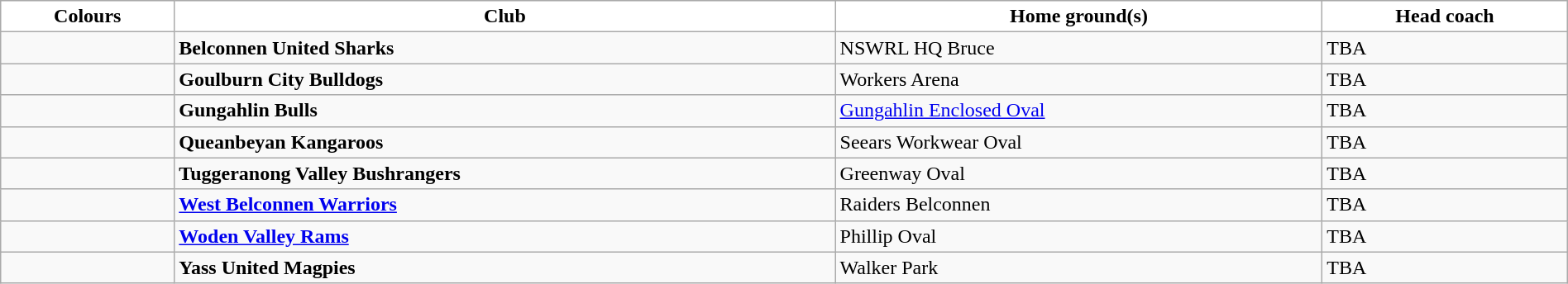<table class="wikitable" style="width:100%; text-align:left">
<tr>
<th style="background:white">Colours</th>
<th style="background:white">Club</th>
<th style="background:white">Home ground(s)</th>
<th style="background:white">Head coach</th>
</tr>
<tr>
<td style="text-align:center"></td>
<td><strong>Belconnen United Sharks</strong></td>
<td>NSWRL HQ Bruce</td>
<td>TBA</td>
</tr>
<tr>
<td style="text-align:center"></td>
<td><strong>Goulburn City Bulldogs</strong></td>
<td>Workers Arena</td>
<td>TBA</td>
</tr>
<tr>
<td style="text-align:center"></td>
<td><strong>Gungahlin Bulls</strong></td>
<td><a href='#'>Gungahlin Enclosed Oval</a></td>
<td>TBA</td>
</tr>
<tr>
<td style="text-align:center"></td>
<td><strong>Queanbeyan Kangaroos</strong></td>
<td>Seears Workwear Oval</td>
<td>TBA</td>
</tr>
<tr>
<td style="text-align:center"></td>
<td><strong>Tuggeranong Valley Bushrangers</strong></td>
<td>Greenway Oval</td>
<td>TBA</td>
</tr>
<tr>
<td style="text-align:center"></td>
<td><strong><a href='#'>West Belconnen Warriors</a></strong></td>
<td>Raiders Belconnen</td>
<td>TBA</td>
</tr>
<tr>
<td style="text-align:center"></td>
<td><strong><a href='#'>Woden Valley Rams</a></strong></td>
<td>Phillip Oval</td>
<td>TBA</td>
</tr>
<tr>
<td style="text-align:center"></td>
<td><strong>Yass United Magpies</strong></td>
<td>Walker Park</td>
<td>TBA</td>
</tr>
</table>
